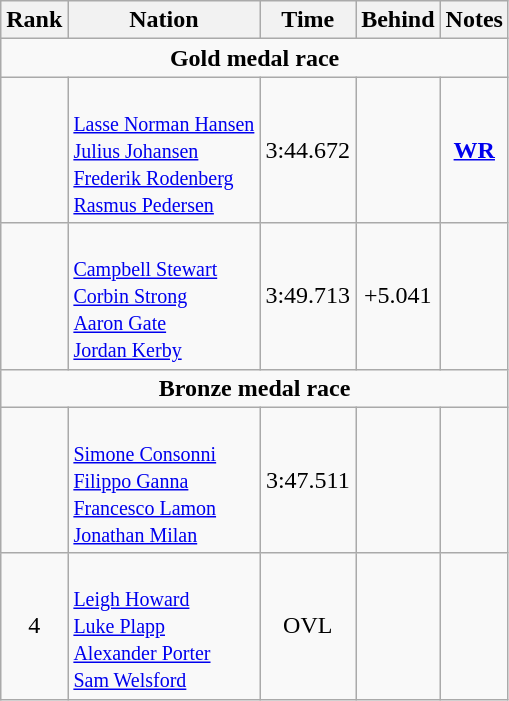<table class="wikitable" style="text-align:center">
<tr>
<th>Rank</th>
<th>Nation</th>
<th>Time</th>
<th>Behind</th>
<th>Notes</th>
</tr>
<tr>
<td colspan=6><strong>Gold medal race</strong></td>
</tr>
<tr>
<td></td>
<td align=left><br><small><a href='#'>Lasse Norman Hansen</a><br><a href='#'>Julius Johansen</a><br><a href='#'>Frederik Rodenberg</a><br><a href='#'>Rasmus Pedersen</a></small></td>
<td>3:44.672</td>
<td></td>
<td><strong><a href='#'>WR</a></strong></td>
</tr>
<tr>
<td></td>
<td align=left><br><small><a href='#'>Campbell Stewart</a><br><a href='#'>Corbin Strong</a><br><a href='#'>Aaron Gate</a><br><a href='#'>Jordan Kerby</a></small></td>
<td>3:49.713</td>
<td>+5.041</td>
<td></td>
</tr>
<tr>
<td colspan=6><strong>Bronze medal race</strong></td>
</tr>
<tr>
<td></td>
<td align=left><br><small><a href='#'>Simone Consonni</a><br><a href='#'>Filippo Ganna</a><br><a href='#'>Francesco Lamon</a><br><a href='#'>Jonathan Milan</a></small></td>
<td>3:47.511</td>
<td></td>
<td></td>
</tr>
<tr>
<td>4</td>
<td align=left><br><small><a href='#'>Leigh Howard</a><br><a href='#'>Luke Plapp</a><br><a href='#'>Alexander Porter</a><br><a href='#'>Sam Welsford</a></small></td>
<td>OVL</td>
<td></td>
<td></td>
</tr>
</table>
